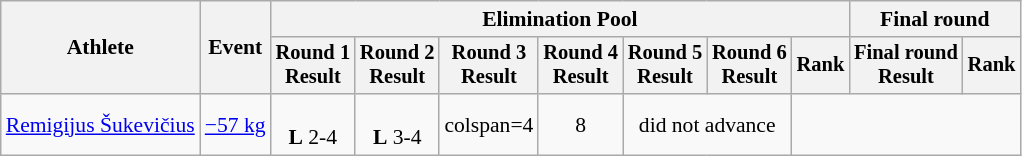<table class="wikitable" style="font-size:90%">
<tr>
<th rowspan="2">Athlete</th>
<th rowspan="2">Event</th>
<th colspan=7>Elimination Pool</th>
<th colspan=2>Final round</th>
</tr>
<tr style="font-size: 95%">
<th>Round 1<br>Result</th>
<th>Round 2<br>Result</th>
<th>Round 3<br>Result</th>
<th>Round 4<br>Result</th>
<th>Round 5<br>Result</th>
<th>Round 6<br>Result</th>
<th>Rank</th>
<th>Final round<br>Result</th>
<th>Rank</th>
</tr>
<tr align=center>
<td align=left><a href='#'>Remigijus Šukevičius</a></td>
<td align=left><a href='#'>−57 kg</a></td>
<td><br><strong>L</strong> 2-4</td>
<td><br><strong>L</strong> 3-4</td>
<td>colspan=4 </td>
<td>8</td>
<td colspan=2>did not advance</td>
</tr>
</table>
